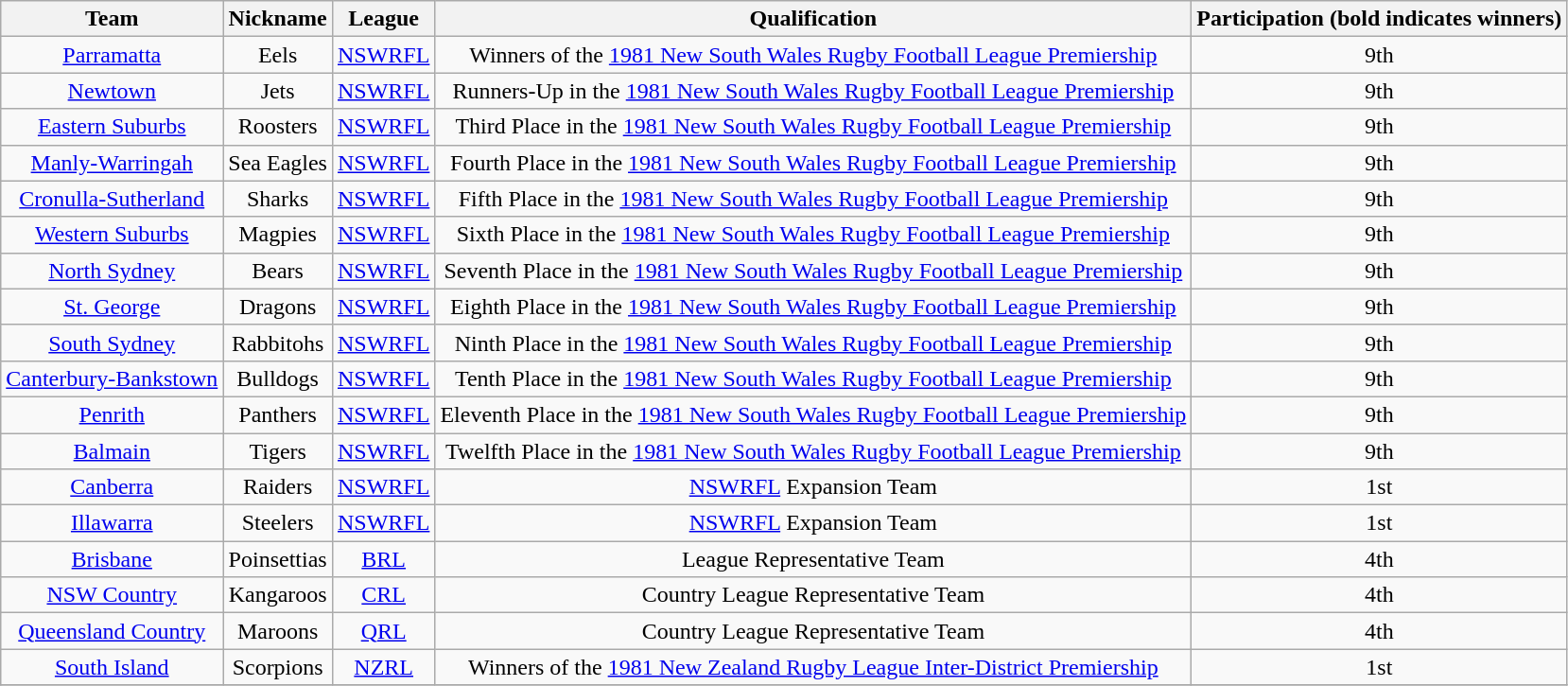<table class="wikitable" style="text-align:center">
<tr>
<th>Team</th>
<th>Nickname</th>
<th>League</th>
<th>Qualification</th>
<th>Participation (bold indicates winners)</th>
</tr>
<tr>
<td><a href='#'>Parramatta</a></td>
<td>Eels</td>
<td><a href='#'>NSWRFL</a></td>
<td>Winners of the <a href='#'>1981 New South Wales Rugby Football League Premiership</a></td>
<td>9th </td>
</tr>
<tr>
<td><a href='#'>Newtown</a></td>
<td>Jets</td>
<td><a href='#'>NSWRFL</a></td>
<td>Runners-Up in the <a href='#'>1981 New South Wales Rugby Football League Premiership</a></td>
<td>9th </td>
</tr>
<tr>
<td><a href='#'>Eastern Suburbs</a></td>
<td>Roosters</td>
<td><a href='#'>NSWRFL</a></td>
<td>Third Place in the <a href='#'>1981 New South Wales Rugby Football League Premiership</a></td>
<td>9th </td>
</tr>
<tr>
<td><a href='#'>Manly-Warringah</a></td>
<td>Sea Eagles</td>
<td><a href='#'>NSWRFL</a></td>
<td>Fourth Place in the <a href='#'>1981 New South Wales Rugby Football League Premiership</a></td>
<td>9th </td>
</tr>
<tr>
<td><a href='#'>Cronulla-Sutherland</a></td>
<td>Sharks</td>
<td><a href='#'>NSWRFL</a></td>
<td>Fifth Place in the <a href='#'>1981 New South Wales Rugby Football League Premiership</a></td>
<td>9th </td>
</tr>
<tr>
<td><a href='#'>Western Suburbs</a></td>
<td>Magpies</td>
<td><a href='#'>NSWRFL</a></td>
<td>Sixth Place in the <a href='#'>1981 New South Wales Rugby Football League Premiership</a></td>
<td>9th </td>
</tr>
<tr>
<td><a href='#'>North Sydney</a></td>
<td>Bears</td>
<td><a href='#'>NSWRFL</a></td>
<td>Seventh Place in the <a href='#'>1981 New South Wales Rugby Football League Premiership</a></td>
<td>9th </td>
</tr>
<tr>
<td><a href='#'>St. George</a></td>
<td>Dragons</td>
<td><a href='#'>NSWRFL</a></td>
<td>Eighth Place in the <a href='#'>1981 New South Wales Rugby Football League Premiership</a></td>
<td>9th </td>
</tr>
<tr>
<td><a href='#'>South Sydney</a></td>
<td>Rabbitohs</td>
<td><a href='#'>NSWRFL</a></td>
<td>Ninth Place in the <a href='#'>1981 New South Wales Rugby Football League Premiership</a></td>
<td>9th </td>
</tr>
<tr>
<td><a href='#'>Canterbury-Bankstown</a></td>
<td>Bulldogs</td>
<td><a href='#'>NSWRFL</a></td>
<td>Tenth Place in the <a href='#'>1981 New South Wales Rugby Football League Premiership</a></td>
<td>9th </td>
</tr>
<tr>
<td><a href='#'>Penrith</a></td>
<td>Panthers</td>
<td><a href='#'>NSWRFL</a></td>
<td>Eleventh Place in the <a href='#'>1981 New South Wales Rugby Football League Premiership</a></td>
<td>9th </td>
</tr>
<tr>
<td><a href='#'>Balmain</a></td>
<td>Tigers</td>
<td><a href='#'>NSWRFL</a></td>
<td>Twelfth Place in the <a href='#'>1981 New South Wales Rugby Football League Premiership</a></td>
<td>9th </td>
</tr>
<tr>
<td><a href='#'>Canberra</a></td>
<td>Raiders</td>
<td><a href='#'>NSWRFL</a></td>
<td><a href='#'>NSWRFL</a> Expansion Team</td>
<td>1st</td>
</tr>
<tr>
<td><a href='#'>Illawarra</a></td>
<td>Steelers</td>
<td><a href='#'>NSWRFL</a></td>
<td><a href='#'>NSWRFL</a> Expansion Team</td>
<td>1st</td>
</tr>
<tr>
<td><a href='#'>Brisbane</a></td>
<td>Poinsettias</td>
<td><a href='#'>BRL</a></td>
<td>League Representative Team</td>
<td>4th </td>
</tr>
<tr>
<td><a href='#'>NSW Country</a></td>
<td>Kangaroos</td>
<td><a href='#'>CRL</a></td>
<td>Country League Representative Team</td>
<td>4th </td>
</tr>
<tr>
<td><a href='#'>Queensland Country</a></td>
<td>Maroons</td>
<td><a href='#'>QRL</a></td>
<td>Country League Representative Team</td>
<td>4th </td>
</tr>
<tr>
<td><a href='#'>South Island</a></td>
<td>Scorpions</td>
<td><a href='#'>NZRL</a></td>
<td>Winners of the <a href='#'>1981 New Zealand Rugby League Inter-District Premiership</a></td>
<td>1st</td>
</tr>
<tr>
</tr>
</table>
